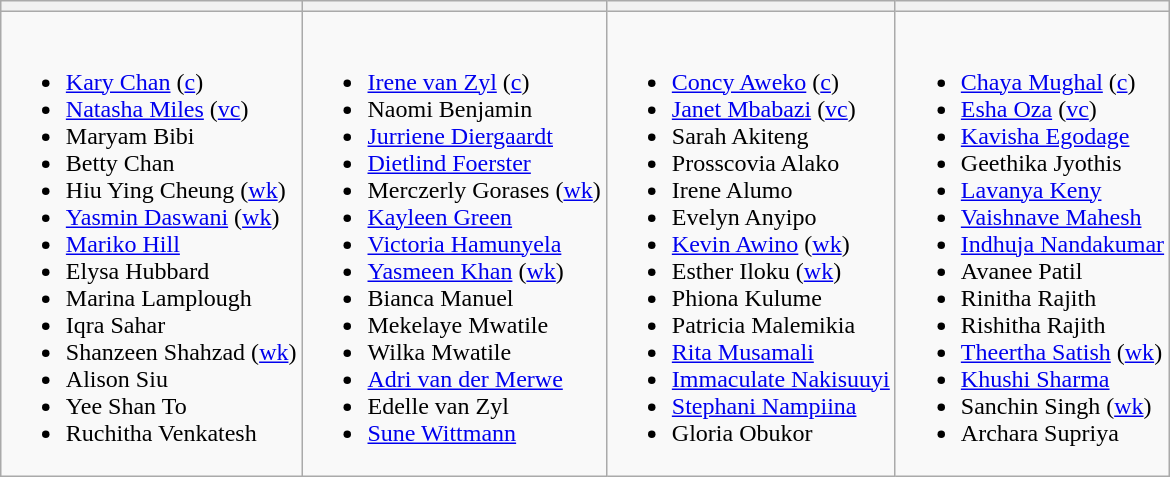<table class="wikitable" style="text-align:left; margin:auto">
<tr>
<th></th>
<th></th>
<th></th>
<th></th>
</tr>
<tr style="vertical-align:top">
<td><br><ul><li><a href='#'>Kary Chan</a> (<a href='#'>c</a>)</li><li><a href='#'>Natasha Miles</a> (<a href='#'>vc</a>)</li><li>Maryam Bibi</li><li>Betty Chan</li><li>Hiu Ying Cheung (<a href='#'>wk</a>)</li><li><a href='#'>Yasmin Daswani</a> (<a href='#'>wk</a>)</li><li><a href='#'>Mariko Hill</a></li><li>Elysa Hubbard</li><li>Marina Lamplough</li><li>Iqra Sahar</li><li>Shanzeen Shahzad (<a href='#'>wk</a>)</li><li>Alison Siu</li><li>Yee Shan To</li><li>Ruchitha Venkatesh</li></ul></td>
<td><br><ul><li><a href='#'>Irene van Zyl</a> (<a href='#'>c</a>)</li><li>Naomi Benjamin</li><li><a href='#'>Jurriene Diergaardt</a></li><li><a href='#'>Dietlind Foerster</a></li><li>Merczerly Gorases (<a href='#'>wk</a>)</li><li><a href='#'>Kayleen Green</a></li><li><a href='#'>Victoria Hamunyela</a></li><li><a href='#'>Yasmeen Khan</a> (<a href='#'>wk</a>)</li><li>Bianca Manuel</li><li>Mekelaye Mwatile</li><li>Wilka Mwatile</li><li><a href='#'>Adri van der Merwe</a></li><li>Edelle van Zyl</li><li><a href='#'>Sune Wittmann</a></li></ul></td>
<td><br><ul><li><a href='#'>Concy Aweko</a> (<a href='#'>c</a>)</li><li><a href='#'>Janet Mbabazi</a> (<a href='#'>vc</a>)</li><li>Sarah Akiteng</li><li>Prosscovia Alako</li><li>Irene Alumo</li><li>Evelyn Anyipo</li><li><a href='#'>Kevin Awino</a> (<a href='#'>wk</a>)</li><li>Esther Iloku (<a href='#'>wk</a>)</li><li>Phiona Kulume</li><li>Patricia Malemikia</li><li><a href='#'>Rita Musamali</a></li><li><a href='#'>Immaculate Nakisuuyi</a></li><li><a href='#'>Stephani Nampiina</a></li><li>Gloria Obukor</li></ul></td>
<td><br><ul><li><a href='#'>Chaya Mughal</a> (<a href='#'>c</a>)</li><li><a href='#'>Esha Oza</a> (<a href='#'>vc</a>)</li><li><a href='#'>Kavisha Egodage</a></li><li>Geethika Jyothis</li><li><a href='#'>Lavanya Keny</a></li><li><a href='#'>Vaishnave Mahesh</a></li><li><a href='#'>Indhuja Nandakumar</a></li><li>Avanee Patil</li><li>Rinitha Rajith</li><li>Rishitha Rajith</li><li><a href='#'>Theertha Satish</a> (<a href='#'>wk</a>)</li><li><a href='#'>Khushi Sharma</a></li><li>Sanchin Singh (<a href='#'>wk</a>)</li><li>Archara Supriya</li></ul></td>
</tr>
</table>
